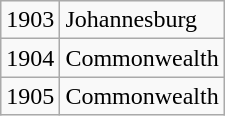<table class="wikitable" style="float: right;">
<tr>
<td>1903</td>
<td>Johannesburg</td>
</tr>
<tr>
<td>1904</td>
<td>Commonwealth</td>
</tr>
<tr>
<td>1905</td>
<td>Commonwealth</td>
</tr>
</table>
